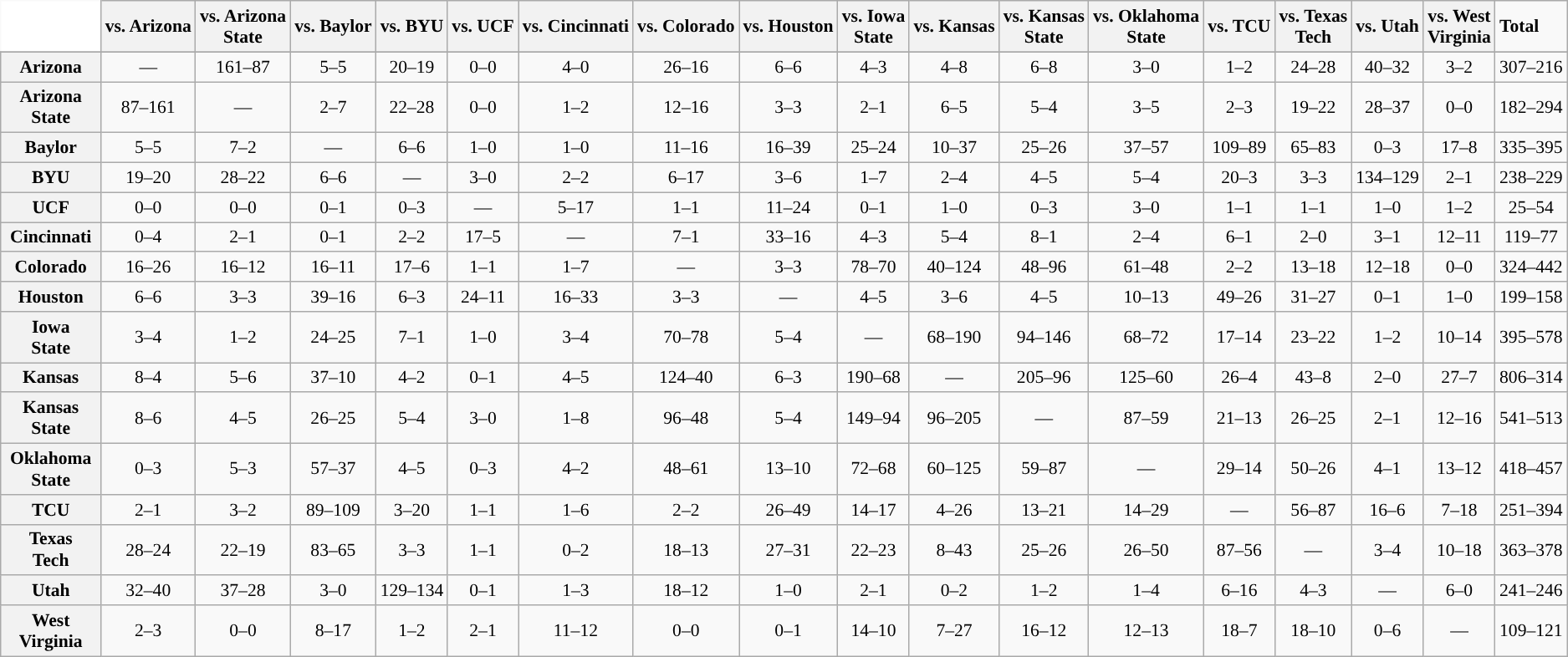<table class="wikitable" style="white-space:nowrap; font-size:90%">
<tr>
<th colspan="1" style="background:white; border-top-style:hidden; border-left-style:hidden;" width="75"></th>
<th>vs. Arizona</th>
<th>vs. Arizona<br>State</th>
<th>vs. Baylor</th>
<th>vs. BYU</th>
<th>vs. UCF</th>
<th>vs. Cincinnati</th>
<th>vs. Colorado</th>
<th>vs. Houston</th>
<th>vs. Iowa<br>State</th>
<th>vs. Kansas</th>
<th>vs. Kansas<br>State</th>
<th>vs. Oklahoma<br>State</th>
<th>vs. TCU</th>
<th>vs. Texas<br>Tech</th>
<th>vs. Utah</th>
<th>vs. West<br>Virginia</th>
<td><strong>Total</strong></td>
</tr>
<tr>
</tr>
<tr>
<th>Arizona</th>
<td style="text-align: center;">—</td>
<td style="text-align: center;">161–87</td>
<td style="text-align: center;">5–5</td>
<td style="text-align: center;">20–19</td>
<td style="text-align: center;">0–0</td>
<td style="text-align: center;">4–0</td>
<td style="text-align: center;">26–16</td>
<td style="text-align: center;">6–6</td>
<td style="text-align: center;">4–3</td>
<td style="text-align: center;">4–8</td>
<td style="text-align: center;">6–8</td>
<td style="text-align: center;">3–0</td>
<td style="text-align: center;">1–2</td>
<td style="text-align: center;">24–28</td>
<td style="text-align: center;">40–32</td>
<td style="text-align: center;">3–2</td>
<td style="text-align: center;">307–216</td>
</tr>
<tr>
<th>Arizona<br>State</th>
<td style="text-align: center;">87–161</td>
<td style="text-align: center;">—</td>
<td style="text-align: center;">2–7</td>
<td style="text-align: center;">22–28</td>
<td style="text-align: center;">0–0</td>
<td style="text-align: center;">1–2</td>
<td style="text-align: center;">12–16</td>
<td style="text-align: center;">3–3</td>
<td style="text-align: center;">2–1</td>
<td style="text-align: center;">6–5</td>
<td style="text-align: center;">5–4</td>
<td style="text-align: center;">3–5</td>
<td style="text-align: center;">2–3</td>
<td style="text-align: center;">19–22</td>
<td style="text-align: center;">28–37</td>
<td style="text-align: center;">0–0</td>
<td style="text-align: center;">182–294</td>
</tr>
<tr>
<th>Baylor</th>
<td style="text-align: center;">5–5</td>
<td style="text-align: center;">7–2</td>
<td style="text-align: center;">—</td>
<td style="text-align: center;">6–6</td>
<td style="text-align: center;">1–0</td>
<td style="text-align: center;">1–0</td>
<td style="text-align: center;">11–16</td>
<td style="text-align: center;">16–39</td>
<td style="text-align: center;">25–24</td>
<td style="text-align: center;">10–37</td>
<td style="text-align: center;">25–26</td>
<td style="text-align: center;">37–57</td>
<td style="text-align: center;">109–89</td>
<td style="text-align: center;">65–83</td>
<td style="text-align: center;">0–3</td>
<td style="text-align: center;">17–8</td>
<td style="text-align: center;">335–395</td>
</tr>
<tr>
<th>BYU</th>
<td style="text-align: center;">19–20</td>
<td style="text-align: center;">28–22</td>
<td style="text-align: center;">6–6</td>
<td style="text-align: center;">—</td>
<td style="text-align: center;">3–0</td>
<td style="text-align: center;">2–2</td>
<td style="text-align: center;">6–17</td>
<td style="text-align: center;">3–6</td>
<td style="text-align: center;">1–7</td>
<td style="text-align: center;">2–4</td>
<td style="text-align: center;">4–5</td>
<td style="text-align: center;">5–4</td>
<td style="text-align: center;">20–3</td>
<td style="text-align: center;">3–3</td>
<td style="text-align: center;">134–129</td>
<td style="text-align: center;">2–1</td>
<td style="text-align: center;">238–229</td>
</tr>
<tr>
<th>UCF</th>
<td style="text-align: center;">0–0</td>
<td style="text-align: center;">0–0</td>
<td style="text-align: center;">0–1</td>
<td style="text-align: center;">0–3</td>
<td style="text-align: center;">—</td>
<td style="text-align: center;">5–17</td>
<td style="text-align: center;">1–1</td>
<td style="text-align: center;">11–24</td>
<td style="text-align: center;">0–1</td>
<td style="text-align: center;">1–0</td>
<td style="text-align: center;">0–3</td>
<td style="text-align: center;">3–0</td>
<td style="text-align: center;">1–1</td>
<td style="text-align: center;">1–1</td>
<td style="text-align: center;">1–0</td>
<td style="text-align: center;">1–2</td>
<td style="text-align: center;">25–54</td>
</tr>
<tr>
<th>Cincinnati</th>
<td style="text-align: center;">0–4</td>
<td style="text-align: center;">2–1</td>
<td style="text-align: center;">0–1</td>
<td style="text-align: center;">2–2</td>
<td style="text-align: center;">17–5</td>
<td style="text-align: center;">—</td>
<td style="text-align: center;">7–1</td>
<td style="text-align: center;">33–16</td>
<td style="text-align: center;">4–3</td>
<td style="text-align: center;">5–4</td>
<td style="text-align: center;">8–1</td>
<td style="text-align: center;">2–4</td>
<td style="text-align: center;">6–1</td>
<td style="text-align: center;">2–0</td>
<td style="text-align: center;">3–1</td>
<td style="text-align: center;">12–11</td>
<td style="text-align: center;">119–77</td>
</tr>
<tr>
<th>Colorado</th>
<td style="text-align: center;">16–26</td>
<td style="text-align: center;">16–12</td>
<td style="text-align: center;">16–11</td>
<td style="text-align: center;">17–6</td>
<td style="text-align: center;">1–1</td>
<td style="text-align: center;">1–7</td>
<td style="text-align: center;">—</td>
<td style="text-align: center;">3–3</td>
<td style="text-align: center;">78–70</td>
<td style="text-align: center;">40–124</td>
<td style="text-align: center;">48–96</td>
<td style="text-align: center;">61–48</td>
<td style="text-align: center;">2–2</td>
<td style="text-align: center;">13–18</td>
<td style="text-align: center;">12–18</td>
<td style="text-align: center;">0–0</td>
<td style="text-align: center;">324–442</td>
</tr>
<tr>
<th>Houston</th>
<td style="text-align: center;">6–6</td>
<td style="text-align: center;">3–3</td>
<td style="text-align: center;">39–16</td>
<td style="text-align: center;">6–3</td>
<td style="text-align: center;">24–11</td>
<td style="text-align: center;">16–33</td>
<td style="text-align: center;">3–3</td>
<td style="text-align: center;">—</td>
<td style="text-align: center;">4–5</td>
<td style="text-align: center;">3–6</td>
<td style="text-align: center;">4–5</td>
<td style="text-align: center;">10–13</td>
<td style="text-align: center;">49–26</td>
<td style="text-align: center;">31–27</td>
<td style="text-align: center;">0–1</td>
<td style="text-align: center;">1–0</td>
<td style="text-align: center;">199–158</td>
</tr>
<tr>
<th>Iowa<br>State</th>
<td style="text-align: center;">3–4</td>
<td style="text-align: center;">1–2</td>
<td style="text-align: center;">24–25</td>
<td style="text-align: center;">7–1</td>
<td style="text-align: center;">1–0</td>
<td style="text-align: center;">3–4</td>
<td style="text-align: center;">70–78</td>
<td style="text-align: center;">5–4</td>
<td style="text-align: center;">—</td>
<td style="text-align: center;">68–190</td>
<td style="text-align: center;">94–146</td>
<td style="text-align: center;">68–72</td>
<td style="text-align: center;">17–14</td>
<td style="text-align: center;">23–22</td>
<td style="text-align: center;">1–2</td>
<td style="text-align: center;">10–14</td>
<td>395–578</td>
</tr>
<tr>
<th>Kansas</th>
<td style="text-align: center;">8–4</td>
<td style="text-align: center;">5–6</td>
<td style="text-align: center;">37–10</td>
<td style="text-align: center;">4–2</td>
<td style="text-align: center;">0–1</td>
<td style="text-align: center;">4–5</td>
<td style="text-align: center;">124–40</td>
<td style="text-align: center;">6–3</td>
<td style="text-align: center;">190–68</td>
<td style="text-align: center;">—</td>
<td style="text-align: center;">205–96</td>
<td style="text-align: center;">125–60</td>
<td style="text-align: center;">26–4</td>
<td style="text-align: center;">43–8</td>
<td style="text-align: center;">2–0</td>
<td style="text-align: center;">27–7</td>
<td>806–314</td>
</tr>
<tr>
<th>Kansas<br>State</th>
<td style="text-align: center;">8–6</td>
<td style="text-align: center;">4–5</td>
<td style="text-align: center;">26–25</td>
<td style="text-align: center;">5–4</td>
<td style="text-align: center;">3–0</td>
<td style="text-align: center;">1–8</td>
<td style="text-align: center;">96–48</td>
<td style="text-align: center;">5–4</td>
<td style="text-align: center;">149–94</td>
<td style="text-align: center;">96–205</td>
<td style="text-align: center;">—</td>
<td style="text-align: center;">87–59</td>
<td style="text-align: center;">21–13</td>
<td style="text-align: center;">26–25</td>
<td style="text-align: center;">2–1</td>
<td style="text-align: center;">12–16</td>
<td>541–513</td>
</tr>
<tr>
<th>Oklahoma<br>State</th>
<td style="text-align: center;">0–3</td>
<td style="text-align: center;">5–3</td>
<td style="text-align: center;">57–37</td>
<td style="text-align: center;">4–5</td>
<td style="text-align: center;">0–3</td>
<td style="text-align: center;">4–2</td>
<td style="text-align: center;">48–61</td>
<td style="text-align: center;">13–10</td>
<td style="text-align: center;">72–68</td>
<td style="text-align: center;">60–125</td>
<td style="text-align: center;">59–87</td>
<td style="text-align: center;">—</td>
<td style="text-align: center;">29–14</td>
<td style="text-align: center;">50–26</td>
<td style="text-align: center;">4–1</td>
<td style="text-align: center;">13–12</td>
<td>418–457</td>
</tr>
<tr>
<th>TCU</th>
<td style="text-align: center;">2–1</td>
<td style="text-align: center;">3–2</td>
<td style="text-align: center;">89–109</td>
<td style="text-align: center;">3–20</td>
<td style="text-align: center;">1–1</td>
<td style="text-align: center;">1–6</td>
<td style="text-align: center;">2–2</td>
<td style="text-align: center;">26–49</td>
<td style="text-align: center;">14–17</td>
<td style="text-align: center;">4–26</td>
<td style="text-align: center;">13–21</td>
<td style="text-align: center;">14–29</td>
<td style="text-align: center;">—</td>
<td style="text-align: center;">56–87</td>
<td style="text-align: center;">16–6</td>
<td style="text-align: center;">7–18</td>
<td>251–394</td>
</tr>
<tr>
<th>Texas<br>Tech</th>
<td style="text-align: center;">28–24</td>
<td style="text-align: center;">22–19</td>
<td style="text-align: center;">83–65</td>
<td style="text-align: center;">3–3</td>
<td style="text-align: center;">1–1</td>
<td style="text-align: center;">0–2</td>
<td style="text-align: center;">18–13</td>
<td style="text-align: center;">27–31</td>
<td style="text-align: center;">22–23</td>
<td style="text-align: center;">8–43</td>
<td style="text-align: center;">25–26</td>
<td style="text-align: center;">26–50</td>
<td style="text-align: center;">87–56</td>
<td style="text-align: center;">—</td>
<td style="text-align: center;">3–4</td>
<td style="text-align: center;">10–18</td>
<td>363–378</td>
</tr>
<tr>
<th>Utah</th>
<td style="text-align: center;">32–40</td>
<td style="text-align: center;">37–28</td>
<td style="text-align: center;">3–0</td>
<td style="text-align: center;">129–134</td>
<td style="text-align: center;">0–1</td>
<td style="text-align: center;">1–3</td>
<td style="text-align: center;">18–12</td>
<td style="text-align: center;">1–0</td>
<td style="text-align: center;">2–1</td>
<td style="text-align: center;">0–2</td>
<td style="text-align: center;">1–2</td>
<td style="text-align: center;">1–4</td>
<td style="text-align: center;">6–16</td>
<td style="text-align: center;">4–3</td>
<td style="text-align: center;">—</td>
<td style="text-align: center;">6–0</td>
<td>241–246</td>
</tr>
<tr>
<th>West<br>Virginia</th>
<td style="text-align: center;">2–3</td>
<td style="text-align: center;">0–0</td>
<td style="text-align: center;">8–17</td>
<td style="text-align: center;">1–2</td>
<td style="text-align: center;">2–1</td>
<td style="text-align: center;">11–12</td>
<td style="text-align: center;">0–0</td>
<td style="text-align: center;">0–1</td>
<td style="text-align: center;">14–10</td>
<td style="text-align: center;">7–27</td>
<td style="text-align: center;">16–12</td>
<td style="text-align: center;">12–13</td>
<td style="text-align: center;">18–7</td>
<td style="text-align: center;">18–10</td>
<td style="text-align: center;">0–6</td>
<td style="text-align: center;">—</td>
<td>109–121</td>
</tr>
</table>
